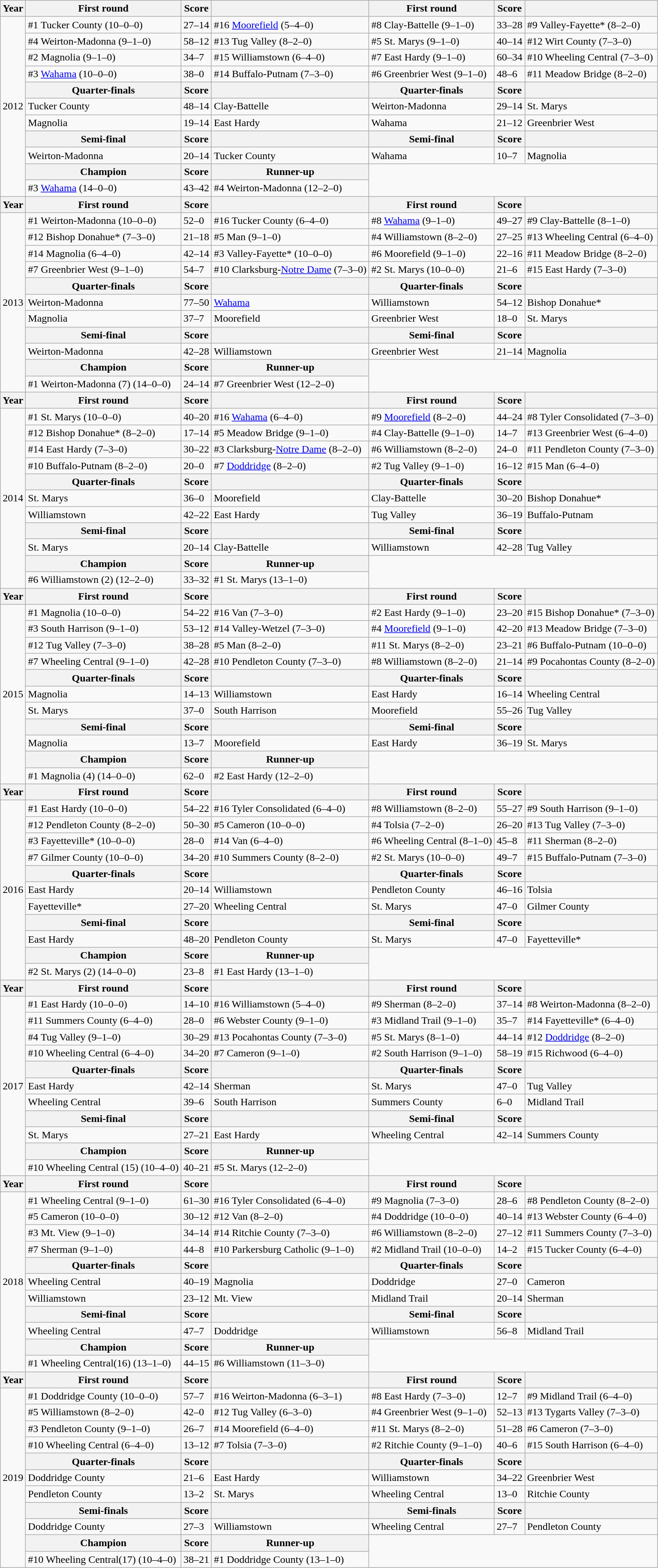<table class="wikitable">
<tr>
<th>Year</th>
<th>First round</th>
<th>Score</th>
<th></th>
<th>First round</th>
<th>Score</th>
<th></th>
</tr>
<tr>
<td rowspan="11" style="text-align: center;">2012</td>
<td>#1 Tucker County (10–0–0)</td>
<td>27–14</td>
<td>#16 <a href='#'>Moorefield</a> (5–4–0)</td>
<td>#8 Clay-Battelle (9–1–0)</td>
<td>33–28</td>
<td>#9 Valley-Fayette* (8–2–0)</td>
</tr>
<tr>
<td>#4 Weirton-Madonna (9–1–0)</td>
<td>58–12</td>
<td>#13 Tug Valley (8–2–0)</td>
<td>#5 St. Marys (9–1–0)</td>
<td>40–14</td>
<td>#12 Wirt County (7–3–0)</td>
</tr>
<tr>
<td>#2 Magnolia (9–1–0)</td>
<td>34–7</td>
<td>#15 Williamstown (6–4–0)</td>
<td>#7 East Hardy (9–1–0)</td>
<td>60–34</td>
<td>#10 Wheeling Central (7–3–0)</td>
</tr>
<tr>
<td>#3 <a href='#'>Wahama</a> (10–0–0)</td>
<td>38–0</td>
<td>#14 Buffalo-Putnam (7–3–0)</td>
<td>#6 Greenbrier West (9–1–0)</td>
<td>48–6</td>
<td>#11 Meadow Bridge (8–2–0)</td>
</tr>
<tr>
<th>Quarter-finals</th>
<th>Score</th>
<th></th>
<th>Quarter-finals</th>
<th>Score</th>
<th></th>
</tr>
<tr>
<td>Tucker County</td>
<td>48–14</td>
<td>Clay-Battelle</td>
<td>Weirton-Madonna</td>
<td>29–14</td>
<td>St. Marys</td>
</tr>
<tr>
<td>Magnolia</td>
<td>19–14</td>
<td>East Hardy</td>
<td>Wahama</td>
<td>21–12</td>
<td>Greenbrier West</td>
</tr>
<tr>
<th>Semi-final</th>
<th>Score</th>
<th></th>
<th>Semi-final</th>
<th>Score</th>
<th></th>
</tr>
<tr>
<td>Weirton-Madonna</td>
<td>20–14</td>
<td>Tucker County</td>
<td>Wahama</td>
<td>10–7</td>
<td>Magnolia</td>
</tr>
<tr>
<th>Champion</th>
<th>Score</th>
<th>Runner-up</th>
</tr>
<tr>
<td>#3 <a href='#'>Wahama</a> (14–0–0)</td>
<td>43–42 </td>
<td>#4 Weirton-Madonna (12–2–0)</td>
</tr>
<tr>
<th>Year</th>
<th>First round</th>
<th>Score</th>
<th></th>
<th>First round</th>
<th>Score</th>
<th></th>
</tr>
<tr>
<td rowspan="11" style="text-align: center;">2013</td>
<td>#1 Weirton-Madonna (10–0–0)</td>
<td>52–0</td>
<td>#16 Tucker County (6–4–0)</td>
<td>#8 <a href='#'>Wahama</a> (9–1–0)</td>
<td>49–27</td>
<td>#9 Clay-Battelle (8–1–0)</td>
</tr>
<tr>
<td>#12 Bishop Donahue* (7–3–0)</td>
<td>21–18</td>
<td>#5 Man (9–1–0)</td>
<td>#4 Williamstown (8–2–0)</td>
<td>27–25</td>
<td>#13 Wheeling Central (6–4–0)</td>
</tr>
<tr>
<td>#14 Magnolia (6–4–0)</td>
<td>42–14</td>
<td>#3 Valley-Fayette* (10–0–0)</td>
<td>#6 Moorefield (9–1–0)</td>
<td>22–16</td>
<td>#11 Meadow Bridge (8–2–0)</td>
</tr>
<tr>
<td>#7 Greenbrier West (9–1–0)</td>
<td>54–7</td>
<td>#10 Clarksburg-<a href='#'>Notre Dame</a> (7–3–0)</td>
<td>#2 St. Marys (10–0–0)</td>
<td>21–6</td>
<td>#15 East Hardy (7–3–0)</td>
</tr>
<tr>
<th>Quarter-finals</th>
<th>Score</th>
<th></th>
<th>Quarter-finals</th>
<th>Score</th>
<th></th>
</tr>
<tr>
<td>Weirton-Madonna</td>
<td>77–50</td>
<td><a href='#'>Wahama</a></td>
<td>Williamstown</td>
<td>54–12</td>
<td>Bishop Donahue*</td>
</tr>
<tr>
<td>Magnolia</td>
<td>37–7</td>
<td>Moorefield</td>
<td>Greenbrier West</td>
<td>18–0</td>
<td>St. Marys</td>
</tr>
<tr>
<th>Semi-final</th>
<th>Score</th>
<th></th>
<th>Semi-final</th>
<th>Score</th>
<th></th>
</tr>
<tr>
<td>Weirton-Madonna</td>
<td>42–28</td>
<td>Williamstown</td>
<td>Greenbrier West</td>
<td>21–14</td>
<td>Magnolia</td>
</tr>
<tr>
<th>Champion</th>
<th>Score</th>
<th>Runner-up</th>
</tr>
<tr>
<td>#1 Weirton-Madonna (7) (14–0–0)</td>
<td>24–14</td>
<td>#7 Greenbrier West (12–2–0)</td>
</tr>
<tr>
<th>Year</th>
<th>First round</th>
<th>Score</th>
<th></th>
<th>First round</th>
<th>Score</th>
<th></th>
</tr>
<tr>
<td rowspan="11" style="text-align: center;">2014</td>
<td>#1 St. Marys (10–0–0)</td>
<td>40–20</td>
<td>#16 <a href='#'>Wahama</a> (6–4–0)</td>
<td>#9 <a href='#'>Moorefield</a> (8–2–0)</td>
<td>44–24</td>
<td>#8 Tyler Consolidated (7–3–0)</td>
</tr>
<tr>
<td>#12 Bishop Donahue* (8–2–0)</td>
<td>17–14</td>
<td>#5 Meadow Bridge (9–1–0)</td>
<td>#4 Clay-Battelle (9–1–0)</td>
<td>14–7</td>
<td>#13 Greenbrier West (6–4–0)</td>
</tr>
<tr>
<td>#14 East Hardy (7–3–0)</td>
<td>30–22</td>
<td>#3 Clarksburg-<a href='#'>Notre Dame</a> (8–2–0)</td>
<td>#6 Williamstown (8–2–0)</td>
<td>24–0</td>
<td>#11 Pendleton County (7–3–0)</td>
</tr>
<tr>
<td>#10 Buffalo-Putnam (8–2–0)</td>
<td>20–0</td>
<td>#7 <a href='#'>Doddridge</a> (8–2–0)</td>
<td>#2 Tug Valley (9–1–0)</td>
<td>16–12</td>
<td>#15 Man (6–4–0)</td>
</tr>
<tr>
<th>Quarter-finals</th>
<th>Score</th>
<th></th>
<th>Quarter-finals</th>
<th>Score</th>
<th></th>
</tr>
<tr>
<td>St. Marys</td>
<td>36–0</td>
<td>Moorefield</td>
<td>Clay-Battelle</td>
<td>30–20</td>
<td>Bishop Donahue*</td>
</tr>
<tr>
<td>Williamstown</td>
<td>42–22</td>
<td>East Hardy</td>
<td>Tug Valley</td>
<td>36–19</td>
<td>Buffalo-Putnam</td>
</tr>
<tr>
<th>Semi-final</th>
<th>Score</th>
<th></th>
<th>Semi-final</th>
<th>Score</th>
<th></th>
</tr>
<tr>
<td>St. Marys</td>
<td>20–14</td>
<td>Clay-Battelle</td>
<td>Williamstown</td>
<td>42–28</td>
<td>Tug Valley</td>
</tr>
<tr>
<th>Champion</th>
<th>Score</th>
<th>Runner-up</th>
</tr>
<tr>
<td>#6 Williamstown (2) (12–2–0)</td>
<td>33–32 </td>
<td>#1 St. Marys (13–1–0)</td>
</tr>
<tr>
<th>Year</th>
<th>First round</th>
<th>Score</th>
<th></th>
<th>First round</th>
<th>Score</th>
<th></th>
</tr>
<tr>
<td rowspan="11" style="text-align: center;">2015</td>
<td>#1 Magnolia (10–0–0)</td>
<td>54–22</td>
<td>#16 Van (7–3–0)</td>
<td>#2 East Hardy (9–1–0)</td>
<td>23–20</td>
<td>#15 Bishop Donahue* (7–3–0)</td>
</tr>
<tr>
<td>#3 South Harrison (9–1–0)</td>
<td>53–12</td>
<td>#14 Valley-Wetzel (7–3–0)</td>
<td>#4 <a href='#'>Moorefield</a> (9–1–0)</td>
<td>42–20</td>
<td>#13 Meadow Bridge (7–3–0)</td>
</tr>
<tr>
<td>#12 Tug Valley (7–3–0)</td>
<td>38–28</td>
<td>#5 Man (8–2–0)</td>
<td>#11 St. Marys (8–2–0)</td>
<td>23–21</td>
<td>#6 Buffalo-Putnam (10–0–0)</td>
</tr>
<tr>
<td>#7 Wheeling Central (9–1–0)</td>
<td>42–28</td>
<td>#10 Pendleton County (7–3–0)</td>
<td>#8 Williamstown (8–2–0)</td>
<td>21–14</td>
<td>#9 Pocahontas County (8–2–0)</td>
</tr>
<tr>
<th>Quarter-finals</th>
<th>Score</th>
<th></th>
<th>Quarter-finals</th>
<th>Score</th>
<th></th>
</tr>
<tr>
<td>Magnolia</td>
<td>14–13</td>
<td>Williamstown</td>
<td>East Hardy</td>
<td>16–14</td>
<td>Wheeling Central</td>
</tr>
<tr>
<td>St. Marys</td>
<td>37–0</td>
<td>South Harrison</td>
<td>Moorefield</td>
<td>55–26</td>
<td>Tug Valley</td>
</tr>
<tr>
<th>Semi-final</th>
<th>Score</th>
<th></th>
<th>Semi-final</th>
<th>Score</th>
<th></th>
</tr>
<tr>
<td>Magnolia</td>
<td>13–7</td>
<td>Moorefield</td>
<td>East Hardy</td>
<td>36–19</td>
<td>St. Marys</td>
</tr>
<tr>
<th>Champion</th>
<th>Score</th>
<th>Runner-up</th>
</tr>
<tr>
<td>#1 Magnolia (4) (14–0–0)</td>
<td>62–0</td>
<td>#2 East Hardy (12–2–0)</td>
</tr>
<tr>
<th>Year</th>
<th>First round</th>
<th>Score</th>
<th></th>
<th>First round</th>
<th>Score</th>
<th></th>
</tr>
<tr>
<td rowspan="11" style="text-align: center;">2016</td>
<td>#1 East Hardy (10–0–0)</td>
<td>54–22</td>
<td>#16 Tyler Consolidated (6–4–0)</td>
<td>#8 Williamstown (8–2–0)</td>
<td>55–27</td>
<td>#9 South Harrison (9–1–0)</td>
</tr>
<tr>
<td>#12 Pendleton County (8–2–0)</td>
<td>50–30</td>
<td>#5 Cameron (10–0–0)</td>
<td>#4 Tolsia (7–2–0)</td>
<td>26–20</td>
<td>#13 Tug Valley (7–3–0)</td>
</tr>
<tr>
<td>#3 Fayetteville* (10–0–0)</td>
<td>28–0</td>
<td>#14 Van (6–4–0)</td>
<td>#6 Wheeling Central (8–1–0)</td>
<td>45–8</td>
<td>#11 Sherman (8–2–0)</td>
</tr>
<tr>
<td>#7 Gilmer County (10–0–0)</td>
<td>34–20</td>
<td>#10 Summers County (8–2–0)</td>
<td>#2 St. Marys (10–0–0)</td>
<td>49–7</td>
<td>#15 Buffalo-Putnam (7–3–0)</td>
</tr>
<tr>
<th>Quarter-finals</th>
<th>Score</th>
<th></th>
<th>Quarter-finals</th>
<th>Score</th>
<th></th>
</tr>
<tr>
<td>East Hardy</td>
<td>20–14</td>
<td>Williamstown</td>
<td>Pendleton County</td>
<td>46–16</td>
<td>Tolsia</td>
</tr>
<tr>
<td>Fayetteville*</td>
<td>27–20</td>
<td>Wheeling Central</td>
<td>St. Marys</td>
<td>47–0</td>
<td>Gilmer County</td>
</tr>
<tr>
<th>Semi-final</th>
<th>Score</th>
<th></th>
<th>Semi-final</th>
<th>Score</th>
<th></th>
</tr>
<tr>
<td>East Hardy</td>
<td>48–20</td>
<td>Pendleton County</td>
<td>St. Marys</td>
<td>47–0</td>
<td>Fayetteville*</td>
</tr>
<tr>
<th>Champion</th>
<th>Score</th>
<th>Runner-up</th>
</tr>
<tr>
<td>#2 St. Marys (2) (14–0–0)</td>
<td>23–8</td>
<td>#1 East Hardy (13–1–0)</td>
</tr>
<tr>
<th>Year</th>
<th>First round</th>
<th>Score</th>
<th></th>
<th>First round</th>
<th>Score</th>
<th></th>
</tr>
<tr>
<td rowspan="11" style="text-align: center;">2017</td>
<td>#1 East Hardy (10–0–0)</td>
<td>14–10</td>
<td>#16 Williamstown (5–4–0)</td>
<td>#9 Sherman (8–2–0)</td>
<td>37–14</td>
<td>#8 Weirton-Madonna (8–2–0)</td>
</tr>
<tr>
<td>#11 Summers County (6–4–0)</td>
<td>28–0</td>
<td>#6 Webster County (9–1–0)</td>
<td>#3 Midland Trail (9–1–0)</td>
<td>35–7</td>
<td>#14 Fayetteville* (6–4–0)</td>
</tr>
<tr>
<td>#4 Tug Valley (9–1–0)</td>
<td>30–29</td>
<td>#13 Pocahontas County (7–3–0)</td>
<td>#5 St. Marys (8–1–0)</td>
<td>44–14</td>
<td>#12 <a href='#'>Doddridge</a> (8–2–0)</td>
</tr>
<tr>
<td>#10 Wheeling Central (6–4–0)</td>
<td>34–20</td>
<td>#7 Cameron (9–1–0)</td>
<td>#2 South Harrison (9–1–0)</td>
<td>58–19</td>
<td>#15 Richwood (6–4–0)</td>
</tr>
<tr>
<th>Quarter-finals</th>
<th>Score</th>
<th></th>
<th>Quarter-finals</th>
<th>Score</th>
<th></th>
</tr>
<tr>
<td>East Hardy</td>
<td>42–14</td>
<td>Sherman</td>
<td>St. Marys</td>
<td>47–0</td>
<td>Tug Valley</td>
</tr>
<tr>
<td>Wheeling Central</td>
<td>39–6</td>
<td>South Harrison</td>
<td>Summers County</td>
<td>6–0</td>
<td>Midland Trail</td>
</tr>
<tr>
<th>Semi-final</th>
<th>Score</th>
<th></th>
<th>Semi-final</th>
<th>Score</th>
<th></th>
</tr>
<tr>
<td>St. Marys</td>
<td>27–21</td>
<td>East Hardy</td>
<td>Wheeling Central</td>
<td>42–14</td>
<td>Summers County</td>
</tr>
<tr>
<th>Champion</th>
<th>Score</th>
<th>Runner-up</th>
</tr>
<tr>
<td>#10 Wheeling Central (15) (10–4–0)</td>
<td>40–21</td>
<td>#5 St. Marys (12–2–0)</td>
</tr>
<tr>
<th>Year</th>
<th>First round</th>
<th>Score</th>
<th></th>
<th>First round</th>
<th>Score</th>
<th></th>
</tr>
<tr>
<td rowspan="11" style="text-align: center;">2018</td>
<td>#1 Wheeling Central (9–1–0)</td>
<td>61–30</td>
<td>#16 Tyler Consolidated (6–4–0)</td>
<td>#9 Magnolia (7–3–0)</td>
<td>28–6</td>
<td>#8 Pendleton County (8–2–0)</td>
</tr>
<tr>
<td>#5 Cameron (10–0–0)</td>
<td>30–12</td>
<td>#12 Van (8–2–0)</td>
<td>#4 Doddridge (10–0–0)</td>
<td>40–14</td>
<td>#13 Webster County (6–4–0)</td>
</tr>
<tr>
<td>#3 Mt. View (9–1–0)</td>
<td>34–14</td>
<td>#14 Ritchie County (7–3–0)</td>
<td>#6 Williamstown (8–2–0)</td>
<td>27–12</td>
<td>#11 Summers County (7–3–0)</td>
</tr>
<tr>
<td>#7 Sherman (9–1–0)</td>
<td>44–8</td>
<td>#10 Parkersburg Catholic (9–1–0)</td>
<td>#2 Midland Trail (10–0–0)</td>
<td>14–2</td>
<td>#15 Tucker County (6–4–0)</td>
</tr>
<tr>
<th>Quarter-finals</th>
<th>Score</th>
<th></th>
<th>Quarter-finals</th>
<th>Score</th>
<th></th>
</tr>
<tr>
<td>Wheeling Central</td>
<td>40–19</td>
<td>Magnolia</td>
<td>Doddridge</td>
<td>27–0</td>
<td>Cameron</td>
</tr>
<tr>
<td>Williamstown</td>
<td>23–12</td>
<td>Mt. View</td>
<td>Midland Trail</td>
<td>20–14</td>
<td>Sherman</td>
</tr>
<tr>
<th>Semi-final</th>
<th>Score</th>
<th></th>
<th>Semi-final</th>
<th>Score</th>
<th></th>
</tr>
<tr>
<td>Wheeling Central</td>
<td>47–7</td>
<td>Doddridge</td>
<td>Williamstown</td>
<td>56–8</td>
<td>Midland Trail</td>
</tr>
<tr>
<th>Champion</th>
<th>Score</th>
<th>Runner-up</th>
</tr>
<tr>
<td>#1 Wheeling Central(16) (13–1–0)</td>
<td>44–15</td>
<td>#6 Williamstown (11–3–0)</td>
</tr>
<tr>
<th>Year</th>
<th>First round</th>
<th>Score</th>
<th></th>
<th>First round</th>
<th>Score</th>
<th></th>
</tr>
<tr>
<td rowspan="11" style="text-align: center;">2019</td>
<td>#1 Doddridge County (10–0–0)</td>
<td>57–7</td>
<td>#16 Weirton-Madonna (6–3–1)</td>
<td>#8 East Hardy (7–3–0)</td>
<td>12–7</td>
<td>#9 Midland Trail (6–4–0)</td>
</tr>
<tr>
<td>#5 Williamstown (8–2–0)</td>
<td>42–0</td>
<td>#12 Tug Valley (6–3–0)</td>
<td>#4 Greenbrier West (9–1–0)</td>
<td>52–13</td>
<td>#13 Tygarts Valley (7–3–0)</td>
</tr>
<tr>
<td>#3 Pendleton County (9–1–0)</td>
<td>26–7</td>
<td>#14 Moorefield (6–4–0)</td>
<td>#11 St. Marys (8–2–0)</td>
<td>51–28</td>
<td>#6 Cameron (7–3–0)</td>
</tr>
<tr>
<td>#10 Wheeling Central (6–4–0)</td>
<td>13–12</td>
<td>#7 Tolsia (7–3–0)</td>
<td>#2 Ritchie County (9–1–0)</td>
<td>40–6</td>
<td>#15 South Harrison (6–4–0)</td>
</tr>
<tr>
<th>Quarter-finals</th>
<th>Score</th>
<th></th>
<th>Quarter-finals</th>
<th>Score</th>
<th></th>
</tr>
<tr>
<td>Doddridge County</td>
<td>21–6</td>
<td>East Hardy</td>
<td>Williamstown</td>
<td>34–22</td>
<td>Greenbrier West</td>
</tr>
<tr>
<td>Pendleton County</td>
<td>13–2</td>
<td>St. Marys</td>
<td>Wheeling Central</td>
<td>13–0</td>
<td>Ritchie County</td>
</tr>
<tr>
<th>Semi-finals</th>
<th>Score</th>
<th></th>
<th>Semi-finals</th>
<th>Score</th>
<th></th>
</tr>
<tr>
<td>Doddridge County</td>
<td>27–3</td>
<td>Williamstown</td>
<td>Wheeling Central</td>
<td>27–7</td>
<td>Pendleton County</td>
</tr>
<tr>
<th>Champion</th>
<th>Score</th>
<th>Runner-up</th>
</tr>
<tr>
<td>#10 Wheeling Central(17) (10–4–0)</td>
<td>38–21</td>
<td>#1 Doddridge County (13–1–0)</td>
</tr>
</table>
